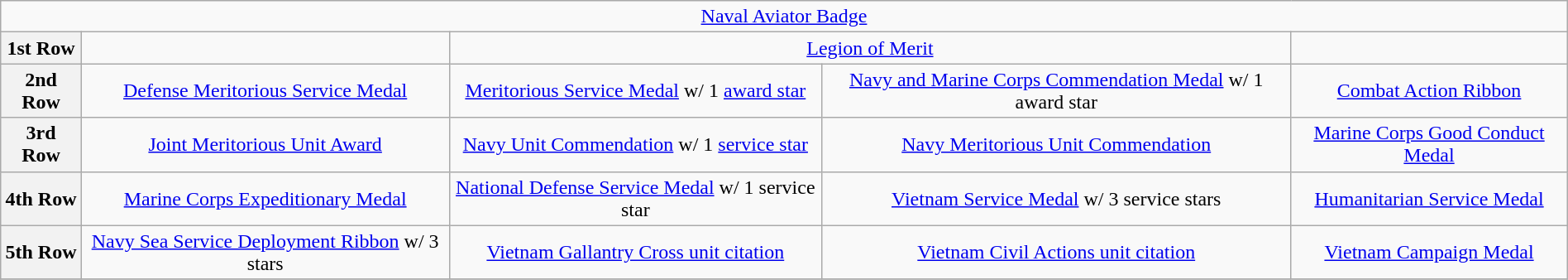<table class="wikitable" style="margin:1em auto; text-align:center;">
<tr>
<td colspan="5"><a href='#'>Naval Aviator Badge</a></td>
</tr>
<tr>
<th>1st Row</th>
<td></td>
<td colspan="2"><a href='#'>Legion of Merit</a></td>
<td></td>
</tr>
<tr>
<th>2nd Row</th>
<td><a href='#'>Defense Meritorious Service Medal</a></td>
<td><a href='#'>Meritorious Service Medal</a> w/ 1 <a href='#'>award star</a></td>
<td><a href='#'>Navy and Marine Corps Commendation Medal</a> w/ 1 award star</td>
<td><a href='#'>Combat Action Ribbon</a></td>
</tr>
<tr>
<th>3rd Row</th>
<td><a href='#'>Joint Meritorious Unit Award</a></td>
<td><a href='#'>Navy Unit Commendation</a> w/ 1 <a href='#'>service star</a></td>
<td><a href='#'>Navy Meritorious Unit Commendation</a></td>
<td><a href='#'>Marine Corps Good Conduct Medal</a></td>
</tr>
<tr>
<th>4th Row</th>
<td><a href='#'>Marine Corps Expeditionary Medal</a></td>
<td><a href='#'>National Defense Service Medal</a> w/ 1 service star</td>
<td><a href='#'>Vietnam Service Medal</a> w/ 3 service stars</td>
<td><a href='#'>Humanitarian Service Medal</a></td>
</tr>
<tr>
<th>5th Row</th>
<td><a href='#'>Navy Sea Service Deployment Ribbon</a> w/ 3 stars</td>
<td><a href='#'>Vietnam Gallantry Cross unit citation</a></td>
<td><a href='#'>Vietnam Civil Actions unit citation</a></td>
<td><a href='#'>Vietnam Campaign Medal</a></td>
</tr>
<tr>
</tr>
</table>
